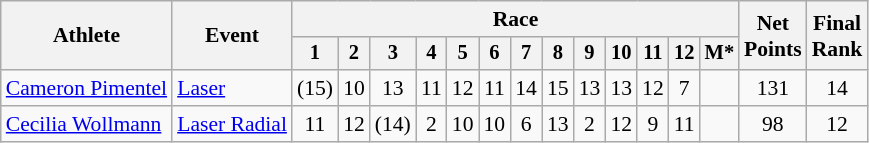<table class="wikitable" style="font-size:90%">
<tr>
<th rowspan=2>Athlete</th>
<th rowspan=2>Event</th>
<th colspan=13>Race</th>
<th rowspan=2>Net<br>Points</th>
<th rowspan=2>Final<br>Rank</th>
</tr>
<tr style="font-size:95%">
<th>1</th>
<th>2</th>
<th>3</th>
<th>4</th>
<th>5</th>
<th>6</th>
<th>7</th>
<th>8</th>
<th>9</th>
<th>10</th>
<th>11</th>
<th>12</th>
<th>M*</th>
</tr>
<tr align=center>
<td align=left><a href='#'>Cameron Pimentel</a></td>
<td align=left><a href='#'>Laser</a></td>
<td>(15)</td>
<td>10</td>
<td>13</td>
<td>11</td>
<td>12</td>
<td>11</td>
<td>14</td>
<td>15</td>
<td>13</td>
<td>13</td>
<td>12</td>
<td>7</td>
<td></td>
<td>131</td>
<td>14</td>
</tr>
<tr align=center>
<td align=left><a href='#'>Cecilia Wollmann</a></td>
<td align=left><a href='#'>Laser Radial</a></td>
<td>11</td>
<td>12</td>
<td>(14)</td>
<td>2</td>
<td>10</td>
<td>10</td>
<td>6</td>
<td>13</td>
<td>2</td>
<td>12</td>
<td>9</td>
<td>11</td>
<td></td>
<td>98</td>
<td>12</td>
</tr>
</table>
